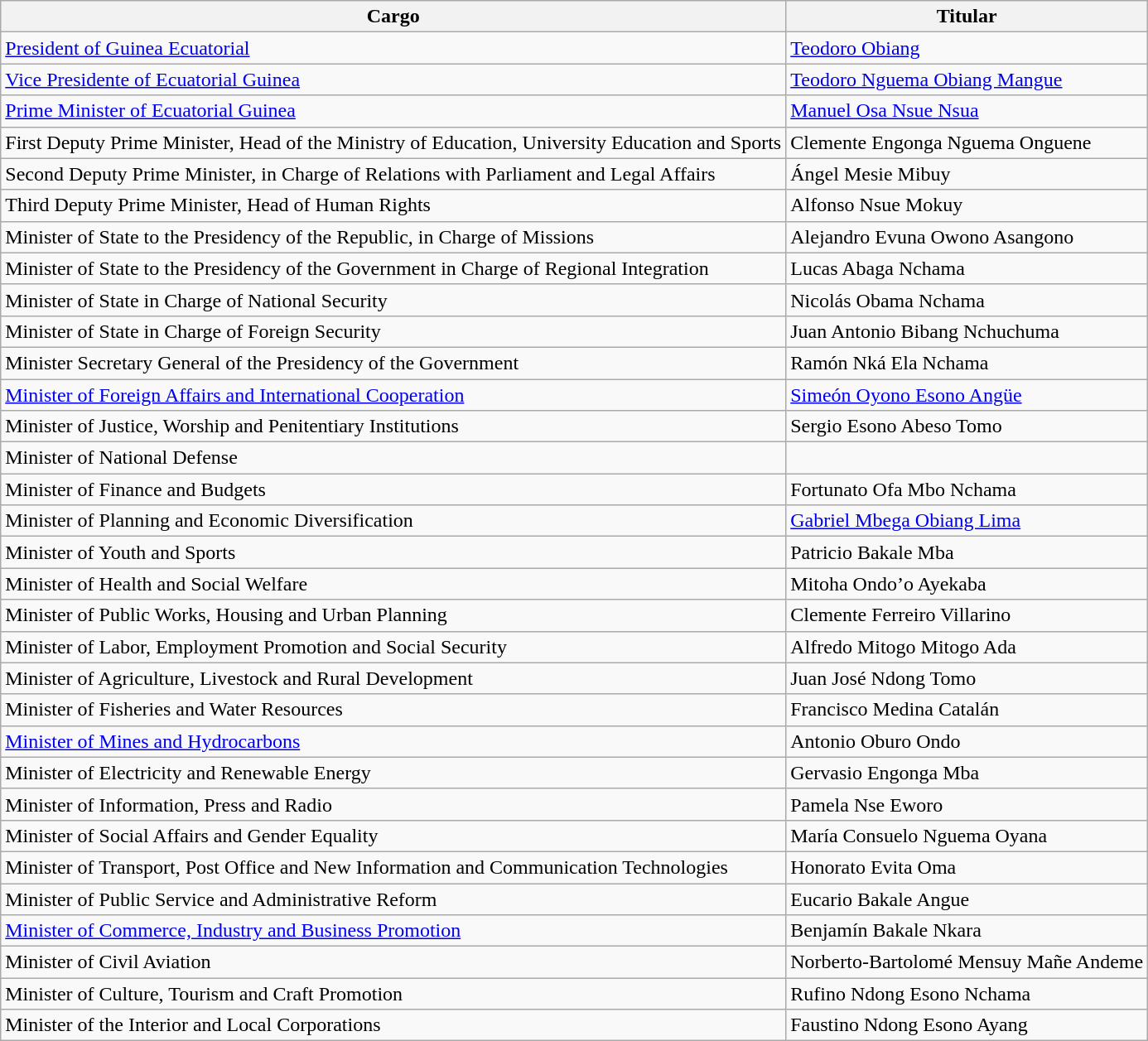<table class="wikitable">
<tr>
<th>Cargo</th>
<th>Titular</th>
</tr>
<tr>
<td><a href='#'>President of Guinea Ecuatorial</a></td>
<td><a href='#'>Teodoro Obiang</a></td>
</tr>
<tr>
<td><a href='#'>Vice Presidente of Ecuatorial Guinea</a></td>
<td><a href='#'>Teodoro Nguema Obiang Mangue</a></td>
</tr>
<tr>
<td><a href='#'>Prime Minister of Ecuatorial Guinea</a></td>
<td><a href='#'>Manuel Osa Nsue Nsua</a></td>
</tr>
<tr>
<td>First Deputy Prime Minister, Head of the Ministry of Education, University Education and Sports</td>
<td>Clemente Engonga Nguema Onguene</td>
</tr>
<tr>
<td>Second Deputy Prime Minister, in Charge of Relations with Parliament and Legal Affairs</td>
<td>Ángel Mesie Mibuy</td>
</tr>
<tr>
<td>Third Deputy Prime Minister, Head of Human Rights</td>
<td>Alfonso Nsue Mokuy</td>
</tr>
<tr>
<td>Minister of State to the Presidency of the Republic, in Charge of Missions</td>
<td>Alejandro Evuna Owono Asangono</td>
</tr>
<tr>
<td>Minister of State to the Presidency of the Government in Charge of Regional Integration</td>
<td>Lucas Abaga Nchama</td>
</tr>
<tr>
<td>Minister of State in Charge of National Security</td>
<td>Nicolás Obama Nchama</td>
</tr>
<tr>
<td>Minister of State in Charge of Foreign Security</td>
<td>Juan Antonio Bibang Nchuchuma</td>
</tr>
<tr>
<td>Minister Secretary General of the Presidency of the Government</td>
<td>Ramón Nká Ela Nchama</td>
</tr>
<tr>
<td><a href='#'>Minister of Foreign Affairs and International Cooperation</a></td>
<td><a href='#'>Simeón Oyono Esono Angüe</a></td>
</tr>
<tr>
<td>Minister of Justice, Worship and Penitentiary Institutions</td>
<td>Sergio Esono Abeso Tomo</td>
</tr>
<tr>
<td>Minister of National Defense</td>
<td></td>
</tr>
<tr>
<td>Minister of Finance and Budgets</td>
<td>Fortunato Ofa Mbo Nchama</td>
</tr>
<tr>
<td>Minister of Planning and Economic Diversification</td>
<td><a href='#'>Gabriel Mbega Obiang Lima</a></td>
</tr>
<tr>
<td>Minister of Youth and Sports</td>
<td>Patricio Bakale Mba</td>
</tr>
<tr>
<td>Minister of Health and Social Welfare</td>
<td>Mitoha Ondo’o Ayekaba</td>
</tr>
<tr>
<td>Minister of Public Works, Housing and Urban Planning</td>
<td>Clemente Ferreiro Villarino</td>
</tr>
<tr>
<td>Minister of Labor, Employment Promotion and Social Security</td>
<td>Alfredo Mitogo Mitogo Ada</td>
</tr>
<tr>
<td>Minister of Agriculture, Livestock and Rural Development</td>
<td>Juan José Ndong Tomo</td>
</tr>
<tr>
<td>Minister of Fisheries and Water Resources</td>
<td>Francisco Medina Catalán</td>
</tr>
<tr>
<td><a href='#'>Minister of Mines and Hydrocarbons</a></td>
<td>Antonio Oburo Ondo</td>
</tr>
<tr>
<td>Minister of Electricity and Renewable Energy</td>
<td>Gervasio Engonga Mba</td>
</tr>
<tr>
<td>Minister of Information, Press and Radio</td>
<td>Pamela Nse Eworo</td>
</tr>
<tr>
<td>Minister of Social Affairs and Gender Equality</td>
<td>María Consuelo Nguema Oyana</td>
</tr>
<tr>
<td>Minister of Transport, Post Office and New Information and Communication Technologies</td>
<td>Honorato Evita Oma</td>
</tr>
<tr>
<td>Minister of Public Service and Administrative Reform</td>
<td>Eucario Bakale Angue</td>
</tr>
<tr>
<td><a href='#'>Minister of Commerce, Industry and Business Promotion</a></td>
<td>Benjamín Bakale Nkara</td>
</tr>
<tr>
<td>Minister of Civil Aviation</td>
<td>Norberto-Bartolomé Mensuy Mañe Andeme</td>
</tr>
<tr>
<td>Minister of Culture, Tourism and Craft Promotion</td>
<td>Rufino Ndong Esono Nchama</td>
</tr>
<tr>
<td>Minister of the Interior and Local Corporations</td>
<td>Faustino Ndong Esono Ayang</td>
</tr>
</table>
